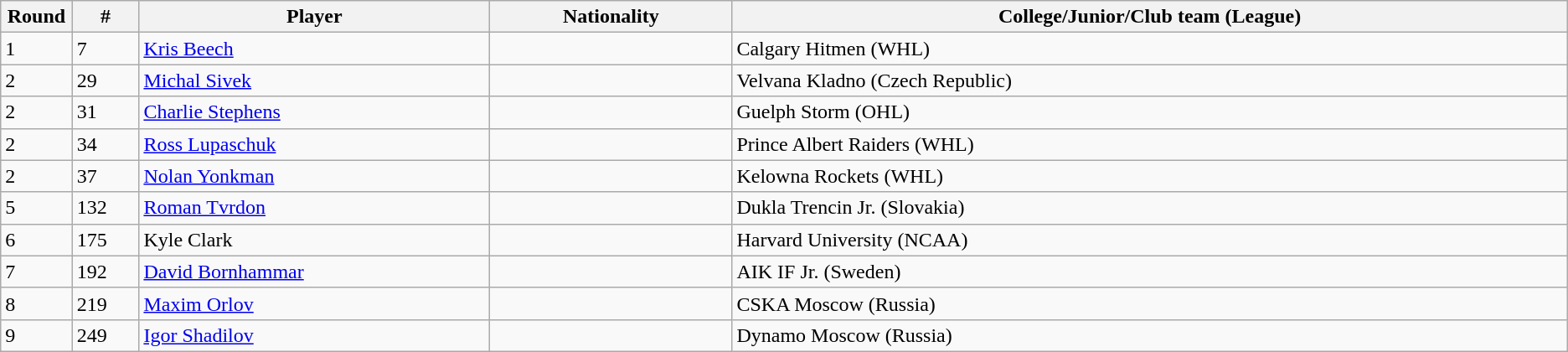<table class="wikitable">
<tr align="center">
<th bgcolor="#DDDDFF" width="4.0%">Round</th>
<th bgcolor="#DDDDFF" width="4.0%">#</th>
<th bgcolor="#DDDDFF" width="21.0%">Player</th>
<th bgcolor="#DDDDFF" width="14.5%">Nationality</th>
<th bgcolor="#DDDDFF" width="50.0%">College/Junior/Club team (League)</th>
</tr>
<tr>
<td>1</td>
<td>7</td>
<td><a href='#'>Kris Beech</a></td>
<td></td>
<td>Calgary Hitmen (WHL)</td>
</tr>
<tr>
<td>2</td>
<td>29</td>
<td><a href='#'>Michal Sivek</a></td>
<td></td>
<td>Velvana Kladno (Czech Republic)</td>
</tr>
<tr>
<td>2</td>
<td>31</td>
<td><a href='#'>Charlie Stephens</a></td>
<td></td>
<td>Guelph Storm (OHL)</td>
</tr>
<tr>
<td>2</td>
<td>34</td>
<td><a href='#'>Ross Lupaschuk</a></td>
<td></td>
<td>Prince Albert Raiders (WHL)</td>
</tr>
<tr>
<td>2</td>
<td>37</td>
<td><a href='#'>Nolan Yonkman</a></td>
<td></td>
<td>Kelowna Rockets (WHL)</td>
</tr>
<tr>
<td>5</td>
<td>132</td>
<td><a href='#'>Roman Tvrdon</a></td>
<td></td>
<td>Dukla Trencin Jr. (Slovakia)</td>
</tr>
<tr>
<td>6</td>
<td>175</td>
<td>Kyle Clark</td>
<td></td>
<td>Harvard University (NCAA)</td>
</tr>
<tr>
<td>7</td>
<td>192</td>
<td><a href='#'>David Bornhammar</a></td>
<td></td>
<td>AIK IF Jr. (Sweden)</td>
</tr>
<tr>
<td>8</td>
<td>219</td>
<td><a href='#'>Maxim Orlov</a></td>
<td></td>
<td>CSKA Moscow (Russia)</td>
</tr>
<tr>
<td>9</td>
<td>249</td>
<td><a href='#'>Igor Shadilov</a></td>
<td></td>
<td>Dynamo Moscow (Russia)</td>
</tr>
</table>
